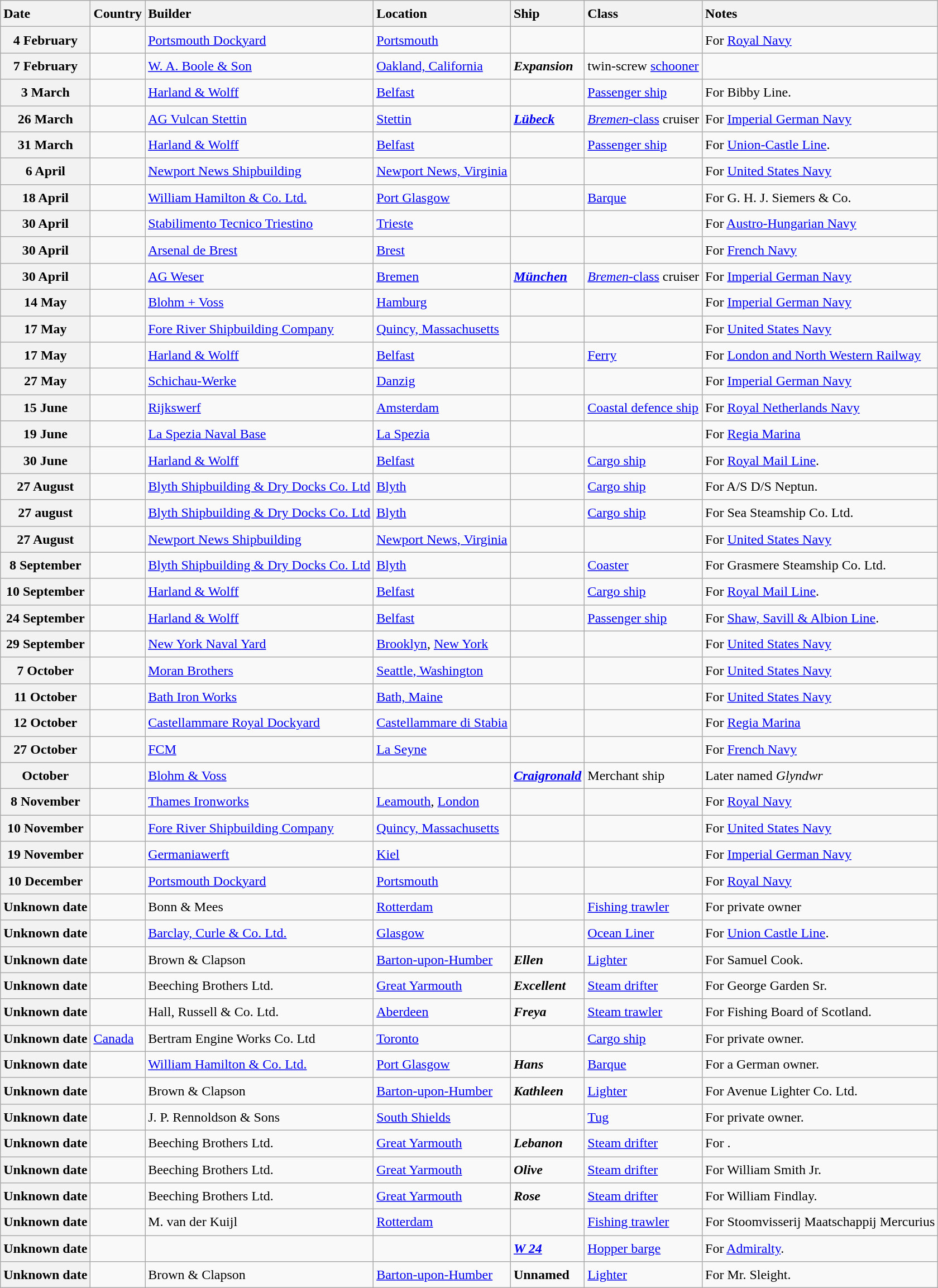<table class="wikitable sortable" style="font-size:1.00em; line-height:1.5em;">
<tr>
<th style="text-align: left;">Date</th>
<th style="text-align: left;">Country</th>
<th style="text-align: left;">Builder</th>
<th style="text-align: left;">Location</th>
<th style="text-align: left;">Ship</th>
<th style="text-align: left;">Class</th>
<th style="text-align: left;">Notes</th>
</tr>
<tr>
<th>4 February</th>
<td></td>
<td><a href='#'>Portsmouth Dockyard</a></td>
<td><a href='#'>Portsmouth</a></td>
<td><strong></strong></td>
<td></td>
<td>For <a href='#'>Royal Navy</a></td>
</tr>
<tr ---->
<th>7 February</th>
<td></td>
<td><a href='#'>W. A. Boole & Son</a></td>
<td><a href='#'>Oakland, California</a></td>
<td><strong><em>Expansion</em></strong></td>
<td>twin-screw <a href='#'>schooner</a></td>
<td></td>
</tr>
<tr ---->
<th>3 March</th>
<td></td>
<td><a href='#'>Harland & Wolff</a></td>
<td><a href='#'>Belfast</a></td>
<td><strong></strong></td>
<td><a href='#'>Passenger ship</a></td>
<td>For Bibby Line.</td>
</tr>
<tr>
<th>26 March</th>
<td></td>
<td><a href='#'>AG Vulcan Stettin</a></td>
<td><a href='#'>Stettin</a></td>
<td><strong><a href='#'><em>Lübeck</em></a></strong></td>
<td><a href='#'><em>Bremen</em>-class</a> cruiser</td>
<td>For <a href='#'>Imperial German Navy</a></td>
</tr>
<tr ---->
<th>31 March</th>
<td></td>
<td><a href='#'>Harland & Wolff</a></td>
<td><a href='#'>Belfast</a></td>
<td><strong></strong></td>
<td><a href='#'>Passenger ship</a></td>
<td>For <a href='#'>Union-Castle Line</a>.</td>
</tr>
<tr>
<th>6 April</th>
<td></td>
<td><a href='#'>Newport News Shipbuilding</a></td>
<td><a href='#'>Newport News, Virginia</a></td>
<td><strong></strong></td>
<td></td>
<td>For <a href='#'>United States Navy</a></td>
</tr>
<tr>
<th>18 April</th>
<td></td>
<td><a href='#'>William Hamilton & Co. Ltd.</a></td>
<td><a href='#'>Port Glasgow</a></td>
<td><strong></strong></td>
<td><a href='#'>Barque</a></td>
<td>For G. H. J. Siemers & Co.</td>
</tr>
<tr>
<th>30 April</th>
<td></td>
<td><a href='#'>Stabilimento Tecnico Triestino</a></td>
<td><a href='#'>Trieste</a></td>
<td><strong></strong></td>
<td></td>
<td>For <a href='#'>Austro-Hungarian Navy</a></td>
</tr>
<tr>
<th>30 April</th>
<td></td>
<td><a href='#'>Arsenal de Brest</a></td>
<td><a href='#'>Brest</a></td>
<td><strong></strong></td>
<td></td>
<td>For <a href='#'>French Navy</a></td>
</tr>
<tr>
<th>30 April</th>
<td></td>
<td><a href='#'>AG Weser</a></td>
<td><a href='#'>Bremen</a></td>
<td><strong><a href='#'><em>München</em></a></strong></td>
<td><a href='#'><em>Bremen</em>-class</a> cruiser</td>
<td>For <a href='#'>Imperial German Navy</a></td>
</tr>
<tr>
<th>14 May</th>
<td></td>
<td><a href='#'>Blohm + Voss</a></td>
<td><a href='#'>Hamburg</a></td>
<td><strong></strong></td>
<td></td>
<td>For <a href='#'>Imperial German Navy</a></td>
</tr>
<tr>
<th>17 May</th>
<td></td>
<td><a href='#'>Fore River Shipbuilding Company</a></td>
<td><a href='#'>Quincy, Massachusetts</a></td>
<td><strong></strong></td>
<td></td>
<td>For <a href='#'>United States Navy</a></td>
</tr>
<tr ---->
<th>17 May</th>
<td></td>
<td><a href='#'>Harland & Wolff</a></td>
<td><a href='#'>Belfast</a></td>
<td><strong></strong></td>
<td><a href='#'>Ferry</a></td>
<td>For <a href='#'>London and North Western Railway</a></td>
</tr>
<tr>
<th>27 May</th>
<td></td>
<td><a href='#'>Schichau-Werke</a></td>
<td><a href='#'>Danzig</a></td>
<td><strong></strong></td>
<td></td>
<td>For <a href='#'>Imperial German Navy</a></td>
</tr>
<tr>
<th>15 June</th>
<td></td>
<td><a href='#'>Rijkswerf</a></td>
<td><a href='#'>Amsterdam</a></td>
<td><strong></strong></td>
<td><a href='#'>Coastal defence ship</a></td>
<td>For <a href='#'>Royal Netherlands Navy</a></td>
</tr>
<tr>
<th>19 June</th>
<td></td>
<td><a href='#'>La Spezia Naval Base</a></td>
<td><a href='#'>La Spezia</a></td>
<td><strong></strong></td>
<td></td>
<td>For <a href='#'>Regia Marina</a></td>
</tr>
<tr ---->
<th>30 June</th>
<td></td>
<td><a href='#'>Harland & Wolff</a></td>
<td><a href='#'>Belfast</a></td>
<td><strong></strong></td>
<td><a href='#'>Cargo ship</a></td>
<td>For <a href='#'>Royal Mail Line</a>.</td>
</tr>
<tr ---->
<th>27 August</th>
<td></td>
<td><a href='#'>Blyth Shipbuilding & Dry Docks Co. Ltd</a></td>
<td><a href='#'>Blyth</a></td>
<td><strong></strong></td>
<td><a href='#'>Cargo ship</a></td>
<td>For A/S D/S Neptun.</td>
</tr>
<tr ---->
<th>27 august</th>
<td></td>
<td><a href='#'>Blyth Shipbuilding & Dry Docks Co. Ltd</a></td>
<td><a href='#'>Blyth</a></td>
<td><strong></strong></td>
<td><a href='#'>Cargo ship</a></td>
<td>For Sea Steamship Co. Ltd.</td>
</tr>
<tr>
<th>27 August</th>
<td></td>
<td><a href='#'>Newport News Shipbuilding</a></td>
<td><a href='#'>Newport News, Virginia</a></td>
<td><strong></strong></td>
<td></td>
<td>For <a href='#'>United States Navy</a></td>
</tr>
<tr ---->
<th>8 September</th>
<td></td>
<td><a href='#'>Blyth Shipbuilding & Dry Docks Co. Ltd</a></td>
<td><a href='#'>Blyth</a></td>
<td><strong></strong></td>
<td><a href='#'>Coaster</a></td>
<td>For Grasmere Steamship Co. Ltd.</td>
</tr>
<tr ---->
<th>10 September</th>
<td></td>
<td><a href='#'>Harland & Wolff</a></td>
<td><a href='#'>Belfast</a></td>
<td><strong></strong></td>
<td><a href='#'>Cargo ship</a></td>
<td>For <a href='#'>Royal Mail Line</a>.</td>
</tr>
<tr ---->
<th>24 September</th>
<td></td>
<td><a href='#'>Harland & Wolff</a></td>
<td><a href='#'>Belfast</a></td>
<td><strong></strong></td>
<td><a href='#'>Passenger ship</a></td>
<td>For <a href='#'>Shaw, Savill & Albion Line</a>.</td>
</tr>
<tr>
<th>29 September</th>
<td></td>
<td><a href='#'>New York Naval Yard</a></td>
<td><a href='#'>Brooklyn</a>, <a href='#'>New York</a></td>
<td><strong></strong></td>
<td></td>
<td>For <a href='#'>United States Navy</a></td>
</tr>
<tr>
<th>7 October</th>
<td></td>
<td><a href='#'>Moran Brothers</a></td>
<td><a href='#'>Seattle, Washington</a></td>
<td><strong></strong></td>
<td></td>
<td>For <a href='#'>United States Navy</a></td>
</tr>
<tr>
<th>11 October</th>
<td></td>
<td><a href='#'>Bath Iron Works</a></td>
<td><a href='#'>Bath, Maine</a></td>
<td><strong></strong></td>
<td></td>
<td>For <a href='#'>United States Navy</a></td>
</tr>
<tr>
<th>12 October</th>
<td></td>
<td><a href='#'>Castellammare Royal Dockyard</a></td>
<td><a href='#'>Castellammare di Stabia</a></td>
<td><strong></strong></td>
<td></td>
<td>For <a href='#'>Regia Marina</a></td>
</tr>
<tr>
<th>27 October</th>
<td></td>
<td><a href='#'>FCM</a></td>
<td><a href='#'>La Seyne</a></td>
<td><strong></strong></td>
<td></td>
<td>For <a href='#'>French Navy</a></td>
</tr>
<tr>
<th>October</th>
<td></td>
<td><a href='#'>Blohm & Voss</a></td>
<td></td>
<td><strong><em><a href='#'>Craigronald</a></em></strong></td>
<td>Merchant ship</td>
<td>Later named <em>Glyndwr</em></td>
</tr>
<tr>
<th>8 November</th>
<td></td>
<td><a href='#'>Thames Ironworks</a></td>
<td><a href='#'>Leamouth</a>, <a href='#'>London</a></td>
<td><strong></strong></td>
<td></td>
<td>For <a href='#'>Royal Navy</a></td>
</tr>
<tr>
<th>10 November</th>
<td></td>
<td><a href='#'>Fore River Shipbuilding Company</a></td>
<td><a href='#'>Quincy, Massachusetts</a></td>
<td><strong></strong></td>
<td></td>
<td>For <a href='#'>United States Navy</a></td>
</tr>
<tr>
<th>19 November</th>
<td></td>
<td><a href='#'>Germaniawerft</a></td>
<td><a href='#'>Kiel</a></td>
<td><strong></strong></td>
<td></td>
<td>For <a href='#'>Imperial German Navy</a></td>
</tr>
<tr>
<th>10 December</th>
<td></td>
<td><a href='#'>Portsmouth Dockyard</a></td>
<td><a href='#'>Portsmouth</a></td>
<td><strong></strong></td>
<td></td>
<td>For <a href='#'>Royal Navy</a></td>
</tr>
<tr>
<th>Unknown date</th>
<td></td>
<td>Bonn & Mees</td>
<td><a href='#'>Rotterdam</a></td>
<td><strong></strong></td>
<td><a href='#'>Fishing trawler</a></td>
<td>For private owner</td>
</tr>
<tr>
<th>Unknown date</th>
<td></td>
<td><a href='#'>Barclay, Curle & Co. Ltd.</a></td>
<td><a href='#'>Glasgow</a></td>
<td><strong></strong></td>
<td><a href='#'>Ocean Liner</a></td>
<td>For <a href='#'>Union Castle Line</a>.</td>
</tr>
<tr --->
<th>Unknown date</th>
<td></td>
<td>Brown & Clapson</td>
<td><a href='#'>Barton-upon-Humber</a></td>
<td><strong><em>Ellen</em></strong></td>
<td><a href='#'>Lighter</a></td>
<td>For Samuel Cook.</td>
</tr>
<tr ---->
<th>Unknown date</th>
<td></td>
<td>Beeching Brothers Ltd.</td>
<td><a href='#'>Great Yarmouth</a></td>
<td><strong><em>Excellent</em></strong></td>
<td><a href='#'>Steam drifter</a></td>
<td>For George Garden Sr.</td>
</tr>
<tr ---->
<th>Unknown date</th>
<td></td>
<td>Hall, Russell & Co. Ltd.</td>
<td><a href='#'>Aberdeen</a></td>
<td><strong><em>Freya</em></strong></td>
<td><a href='#'>Steam trawler</a></td>
<td>For Fishing Board of Scotland.</td>
</tr>
<tr ---->
<th>Unknown date</th>
<td> <a href='#'>Canada</a></td>
<td>Bertram Engine Works Co. Ltd</td>
<td><a href='#'>Toronto</a></td>
<td><strong></strong></td>
<td><a href='#'>Cargo ship</a></td>
<td>For private owner.</td>
</tr>
<tr>
<th>Unknown date</th>
<td></td>
<td><a href='#'>William Hamilton & Co. Ltd.</a></td>
<td><a href='#'>Port Glasgow</a></td>
<td><strong><em>Hans</em></strong></td>
<td><a href='#'>Barque</a></td>
<td>For a German owner.</td>
</tr>
<tr --->
<th>Unknown date</th>
<td></td>
<td>Brown & Clapson</td>
<td><a href='#'>Barton-upon-Humber</a></td>
<td><strong><em>Kathleen</em></strong></td>
<td><a href='#'>Lighter</a></td>
<td>For Avenue Lighter Co. Ltd.</td>
</tr>
<tr ---->
<th>Unknown date</th>
<td></td>
<td>J. P. Rennoldson & Sons</td>
<td><a href='#'>South Shields</a></td>
<td><strong></strong></td>
<td><a href='#'>Tug</a></td>
<td>For private owner.</td>
</tr>
<tr ---->
<th>Unknown date</th>
<td></td>
<td>Beeching Brothers Ltd.</td>
<td><a href='#'>Great Yarmouth</a></td>
<td><strong><em>Lebanon</em></strong></td>
<td><a href='#'>Steam drifter</a></td>
<td>For .</td>
</tr>
<tr ---->
<th>Unknown date</th>
<td></td>
<td>Beeching Brothers Ltd.</td>
<td><a href='#'>Great Yarmouth</a></td>
<td><strong><em>Olive</em></strong></td>
<td><a href='#'>Steam drifter</a></td>
<td>For William Smith Jr.</td>
</tr>
<tr ---->
<th>Unknown date</th>
<td></td>
<td>Beeching Brothers Ltd.</td>
<td><a href='#'>Great Yarmouth</a></td>
<td><strong><em>Rose</em></strong></td>
<td><a href='#'>Steam drifter</a></td>
<td>For William Findlay.</td>
</tr>
<tr>
<th>Unknown date</th>
<td></td>
<td>M. van der Kuijl</td>
<td><a href='#'>Rotterdam</a></td>
<td><strong></strong></td>
<td><a href='#'>Fishing trawler</a></td>
<td>For Stoomvisserij Maatschappij Mercurius</td>
</tr>
<tr ---->
<th>Unknown date</th>
<td></td>
<td></td>
<td></td>
<td><strong><a href='#'><em>W 24</em></a></strong></td>
<td><a href='#'>Hopper barge</a></td>
<td>For <a href='#'>Admiralty</a>.</td>
</tr>
<tr --->
<th>Unknown date</th>
<td></td>
<td>Brown & Clapson</td>
<td><a href='#'>Barton-upon-Humber</a></td>
<td><strong>Unnamed</strong></td>
<td><a href='#'>Lighter</a></td>
<td>For Mr. Sleight.</td>
</tr>
</table>
